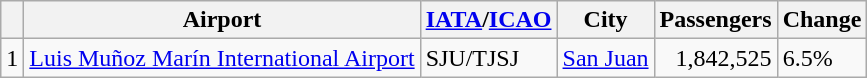<table class="wikitable sortable">
<tr>
<th></th>
<th>Airport</th>
<th><a href='#'>IATA</a>/<a href='#'>ICAO</a></th>
<th>City</th>
<th>Passengers</th>
<th>Change</th>
</tr>
<tr>
<td>1</td>
<td><a href='#'>Luis Muñoz Marín International Airport</a></td>
<td>SJU/TJSJ</td>
<td><a href='#'>San Juan</a></td>
<td align="right">1,842,525</td>
<td> 6.5%</td>
</tr>
</table>
